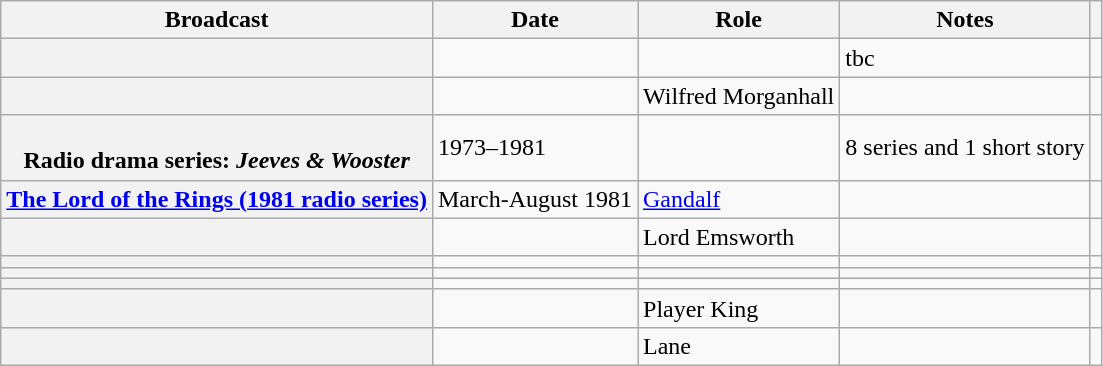<table class="wikitable plainrowheaders sortable" style="margin-right: 0;">
<tr>
<th scope="col">Broadcast</th>
<th scope="col">Date</th>
<th scope="col">Role</th>
<th scope="col" class="unsortable">Notes</th>
<th scope="col" class="unsortable"></th>
</tr>
<tr>
<th scope="row"></th>
<td></td>
<td></td>
<td>tbc</td>
<td style="text-align: center;"></td>
</tr>
<tr>
<th scope="row"></th>
<td></td>
<td>Wilfred Morganhall</td>
<td></td>
<td style="text-align: center;"></td>
</tr>
<tr>
<th scope="row"><br>Radio drama series: <em>Jeeves & Wooster</em></th>
<td>1973–1981</td>
<td></td>
<td>8 series and 1 short story</td>
</tr>
<tr>
<th><a href='#'>The Lord of the Rings (1981 radio series)</a></th>
<td>March-August 1981</td>
<td><a href='#'>Gandalf</a></td>
<td></td>
<td></td>
</tr>
<tr>
<th scope="row"></th>
<td></td>
<td>Lord Emsworth</td>
<td></td>
<td style="text-align: center;"></td>
</tr>
<tr>
<th scope="row"></th>
<td></td>
<td></td>
<td></td>
<td style="text-align: center;"></td>
</tr>
<tr>
<th scope="row"></th>
<td></td>
<td></td>
<td></td>
<td style="text-align: center;"></td>
</tr>
<tr>
<th scope="row"></th>
<td></td>
<td></td>
<td></td>
<td style="text-align: center;"></td>
</tr>
<tr>
<th scope="row"></th>
<td></td>
<td>Player King</td>
<td></td>
<td style="text-align: center;"></td>
</tr>
<tr>
<th scope="row"></th>
<td></td>
<td>Lane</td>
<td></td>
<td style="text-align: center;"></td>
</tr>
</table>
